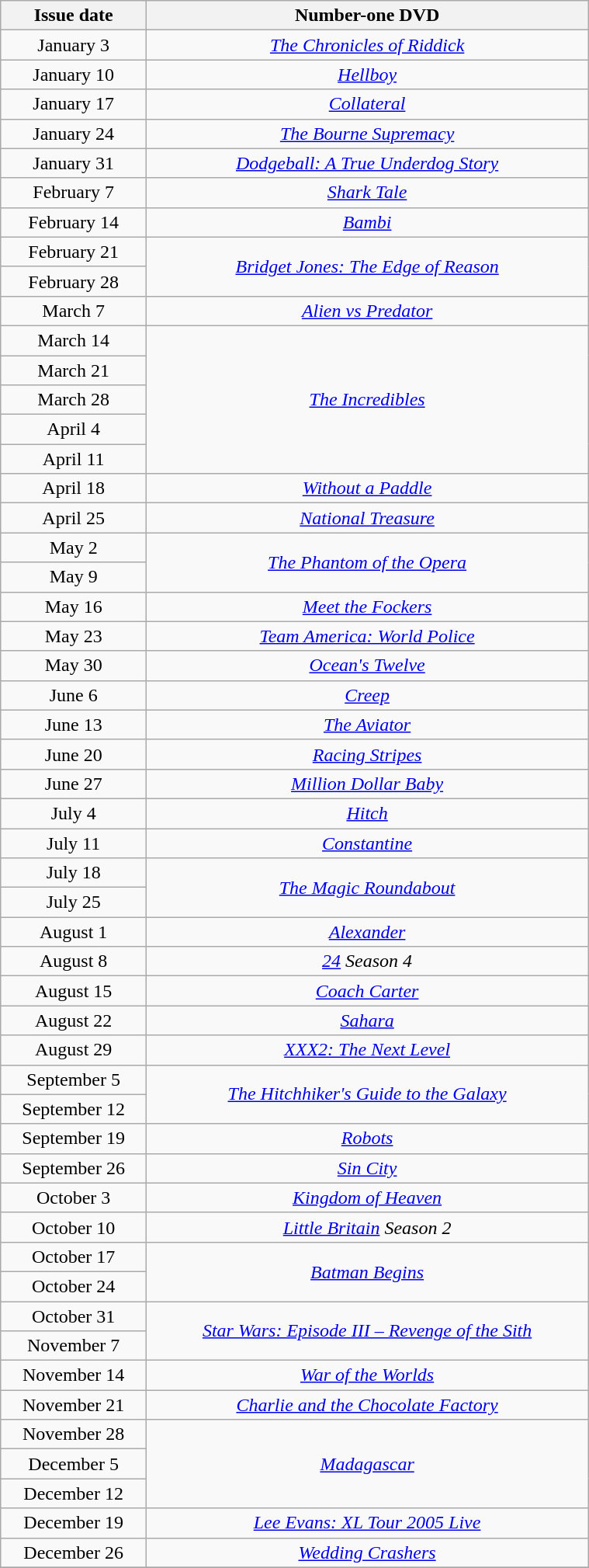<table class="wikitable" style="text-align:center; width: 40%;">
<tr>
<th>Issue date</th>
<th>Number-one DVD</th>
</tr>
<tr>
<td>January 3</td>
<td><em><a href='#'>The Chronicles of Riddick</a></em></td>
</tr>
<tr>
<td>January 10</td>
<td><em><a href='#'>Hellboy</a></em></td>
</tr>
<tr>
<td>January 17</td>
<td><em><a href='#'>Collateral</a></em></td>
</tr>
<tr>
<td>January 24</td>
<td><em><a href='#'>The Bourne Supremacy</a></em></td>
</tr>
<tr>
<td>January 31</td>
<td><em><a href='#'>Dodgeball: A True Underdog Story</a></em></td>
</tr>
<tr>
<td>February 7</td>
<td><em><a href='#'>Shark Tale</a></em></td>
</tr>
<tr>
<td>February 14</td>
<td><em><a href='#'>Bambi</a></em></td>
</tr>
<tr>
<td>February 21</td>
<td rowspan="2"><em><a href='#'>Bridget Jones: The Edge of Reason</a></em></td>
</tr>
<tr>
<td>February 28</td>
</tr>
<tr>
<td>March 7</td>
<td><em><a href='#'>Alien vs Predator</a></em></td>
</tr>
<tr>
<td>March 14</td>
<td rowspan="5"><em><a href='#'>The Incredibles</a></em></td>
</tr>
<tr>
<td>March 21</td>
</tr>
<tr>
<td>March 28</td>
</tr>
<tr>
<td>April 4</td>
</tr>
<tr>
<td>April 11</td>
</tr>
<tr>
<td>April 18</td>
<td><em><a href='#'>Without a Paddle</a></em></td>
</tr>
<tr>
<td>April 25</td>
<td><em><a href='#'>National Treasure</a></em></td>
</tr>
<tr>
<td>May 2</td>
<td rowspan="2"><em><a href='#'>The Phantom of the Opera</a></em></td>
</tr>
<tr>
<td>May 9</td>
</tr>
<tr>
<td>May 16</td>
<td><em><a href='#'>Meet the Fockers</a></em></td>
</tr>
<tr>
<td>May 23</td>
<td><em><a href='#'>Team America: World Police</a></em></td>
</tr>
<tr>
<td>May 30</td>
<td><em><a href='#'>Ocean's Twelve</a></em></td>
</tr>
<tr>
<td>June 6</td>
<td><em><a href='#'>Creep</a></em></td>
</tr>
<tr>
<td>June 13</td>
<td><em><a href='#'>The Aviator</a></em></td>
</tr>
<tr>
<td>June 20</td>
<td><em><a href='#'>Racing Stripes</a></em></td>
</tr>
<tr>
<td>June 27</td>
<td><em><a href='#'>Million Dollar Baby</a></em></td>
</tr>
<tr>
<td>July 4</td>
<td><em><a href='#'>Hitch</a></em></td>
</tr>
<tr>
<td>July 11</td>
<td><em><a href='#'>Constantine</a></em></td>
</tr>
<tr>
<td>July 18</td>
<td rowspan="2"><em><a href='#'>The Magic Roundabout</a></em></td>
</tr>
<tr>
<td>July 25</td>
</tr>
<tr>
<td>August 1</td>
<td><em><a href='#'>Alexander</a></em></td>
</tr>
<tr>
<td>August 8</td>
<td><em><a href='#'>24</a> Season 4</em></td>
</tr>
<tr>
<td>August 15</td>
<td><em><a href='#'>Coach Carter</a></em></td>
</tr>
<tr>
<td>August 22</td>
<td><em><a href='#'>Sahara</a></em></td>
</tr>
<tr>
<td>August 29</td>
<td><em><a href='#'>XXX2: The Next Level</a></em></td>
</tr>
<tr>
<td>September 5</td>
<td rowspan="2"><em><a href='#'>The Hitchhiker's Guide to the Galaxy</a></em></td>
</tr>
<tr>
<td>September 12</td>
</tr>
<tr>
<td>September 19</td>
<td><em><a href='#'>Robots</a></em></td>
</tr>
<tr>
<td>September 26</td>
<td><em><a href='#'>Sin City</a></em></td>
</tr>
<tr>
<td>October 3</td>
<td><em><a href='#'>Kingdom of Heaven</a></em></td>
</tr>
<tr>
<td>October 10</td>
<td><em><a href='#'>Little Britain</a> Season 2</em></td>
</tr>
<tr>
<td>October 17</td>
<td rowspan="2"><em><a href='#'>Batman Begins</a></em></td>
</tr>
<tr>
<td>October 24</td>
</tr>
<tr>
<td>October 31</td>
<td rowspan="2"><em><a href='#'>Star Wars: Episode III – Revenge of the Sith</a></em></td>
</tr>
<tr>
<td>November 7</td>
</tr>
<tr>
<td>November 14</td>
<td><em><a href='#'>War of the Worlds</a></em></td>
</tr>
<tr>
<td>November 21</td>
<td><em><a href='#'>Charlie and the Chocolate Factory</a></em></td>
</tr>
<tr>
<td>November 28</td>
<td rowspan="3"><em><a href='#'>Madagascar</a></em></td>
</tr>
<tr>
<td>December 5</td>
</tr>
<tr>
<td>December 12</td>
</tr>
<tr>
<td>December 19</td>
<td><em><a href='#'>Lee Evans: XL Tour 2005 Live</a></em></td>
</tr>
<tr>
<td>December 26</td>
<td><em><a href='#'>Wedding Crashers</a></em></td>
</tr>
<tr>
</tr>
</table>
